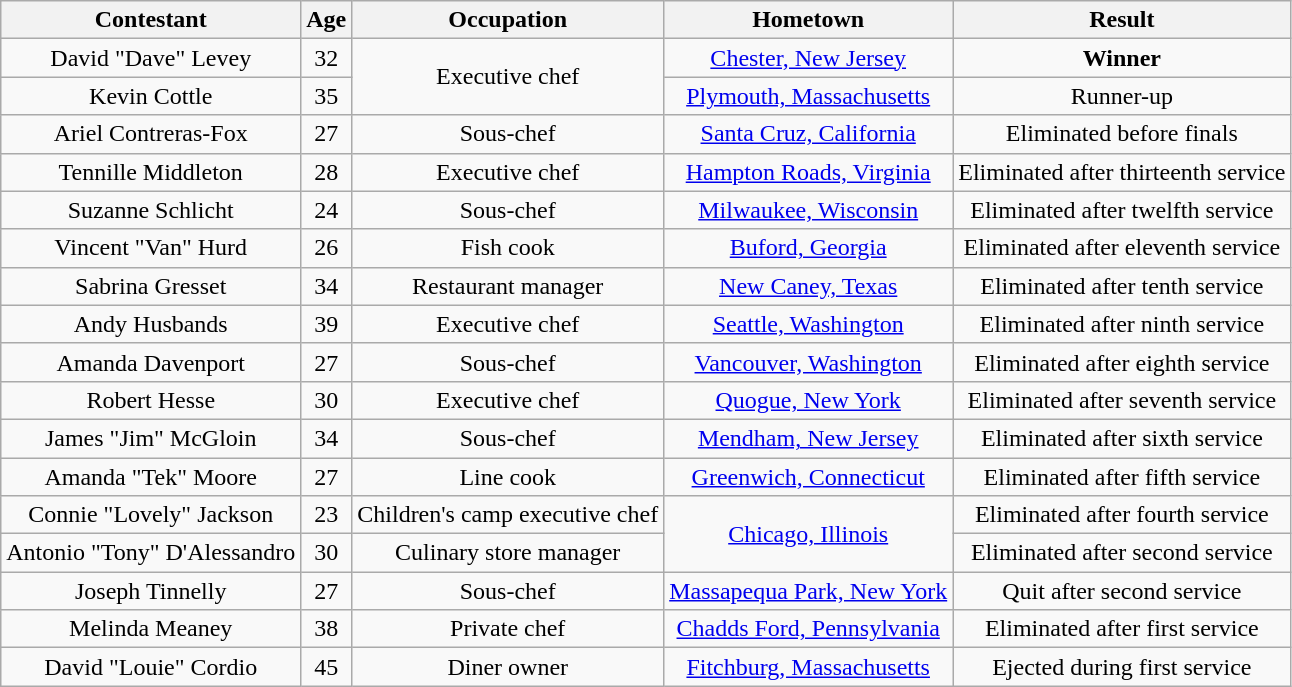<table class="wikitable sortable" style=text-align:center>
<tr>
<th>Contestant</th>
<th>Age</th>
<th>Occupation</th>
<th>Hometown</th>
<th>Result</th>
</tr>
<tr>
<td>David "Dave" Levey</td>
<td>32</td>
<td rowspan="2">Executive chef</td>
<td><a href='#'>Chester, New Jersey</a></td>
<td><strong>Winner</strong></td>
</tr>
<tr>
<td>Kevin Cottle</td>
<td>35</td>
<td><a href='#'>Plymouth, Massachusetts</a></td>
<td>Runner-up</td>
</tr>
<tr>
<td>Ariel Contreras-Fox</td>
<td>27</td>
<td>Sous-chef</td>
<td><a href='#'>Santa Cruz, California</a></td>
<td>Eliminated before finals</td>
</tr>
<tr>
<td>Tennille Middleton</td>
<td>28</td>
<td>Executive chef</td>
<td><a href='#'>Hampton Roads, Virginia</a></td>
<td>Eliminated after thirteenth service</td>
</tr>
<tr>
<td>Suzanne Schlicht</td>
<td>24</td>
<td>Sous-chef</td>
<td><a href='#'>Milwaukee, Wisconsin</a></td>
<td>Eliminated after twelfth service</td>
</tr>
<tr>
<td>Vincent "Van" Hurd</td>
<td>26</td>
<td>Fish cook</td>
<td><a href='#'>Buford, Georgia</a></td>
<td>Eliminated after eleventh service</td>
</tr>
<tr>
<td>Sabrina Gresset</td>
<td>34</td>
<td>Restaurant manager</td>
<td><a href='#'>New Caney, Texas</a></td>
<td>Eliminated after tenth service</td>
</tr>
<tr>
<td>Andy Husbands</td>
<td>39</td>
<td>Executive chef</td>
<td><a href='#'>Seattle, Washington</a></td>
<td>Eliminated after ninth service</td>
</tr>
<tr>
<td>Amanda Davenport</td>
<td>27</td>
<td>Sous-chef</td>
<td><a href='#'>Vancouver, Washington</a></td>
<td>Eliminated after eighth service</td>
</tr>
<tr>
<td>Robert Hesse</td>
<td>30</td>
<td>Executive chef</td>
<td><a href='#'>Quogue, New York</a></td>
<td>Eliminated after seventh service</td>
</tr>
<tr>
<td>James "Jim" McGloin</td>
<td>34</td>
<td>Sous-chef</td>
<td><a href='#'>Mendham, New Jersey</a></td>
<td>Eliminated after sixth service</td>
</tr>
<tr>
<td>Amanda "Tek" Moore</td>
<td>27</td>
<td>Line cook</td>
<td><a href='#'>Greenwich, Connecticut</a></td>
<td>Eliminated after fifth service</td>
</tr>
<tr>
<td>Connie "Lovely" Jackson</td>
<td>23</td>
<td>Children's camp executive chef</td>
<td rowspan="2"><a href='#'>Chicago, Illinois</a></td>
<td>Eliminated after fourth service</td>
</tr>
<tr>
<td>Antonio "Tony" D'Alessandro</td>
<td>30</td>
<td>Culinary store manager</td>
<td>Eliminated after second service</td>
</tr>
<tr>
<td>Joseph Tinnelly</td>
<td>27</td>
<td>Sous-chef</td>
<td><a href='#'>Massapequa Park, New York</a></td>
<td>Quit after second service</td>
</tr>
<tr>
<td>Melinda Meaney</td>
<td>38</td>
<td>Private chef</td>
<td><a href='#'>Chadds Ford, Pennsylvania</a></td>
<td>Eliminated after first service</td>
</tr>
<tr>
<td>David "Louie" Cordio</td>
<td>45</td>
<td>Diner owner</td>
<td><a href='#'>Fitchburg, Massachusetts</a></td>
<td>Ejected during first service</td>
</tr>
</table>
